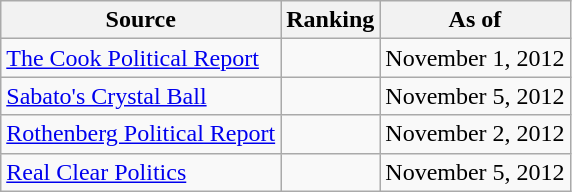<table class="wikitable" style="text-align:center">
<tr>
<th>Source</th>
<th>Ranking</th>
<th>As of</th>
</tr>
<tr>
<td align=left><a href='#'>The Cook Political Report</a></td>
<td></td>
<td>November 1, 2012</td>
</tr>
<tr>
<td align=left><a href='#'>Sabato's Crystal Ball</a></td>
<td></td>
<td>November 5, 2012</td>
</tr>
<tr>
<td align=left><a href='#'>Rothenberg Political Report</a></td>
<td></td>
<td>November 2, 2012</td>
</tr>
<tr>
<td align=left><a href='#'>Real Clear Politics</a></td>
<td></td>
<td>November 5, 2012</td>
</tr>
</table>
